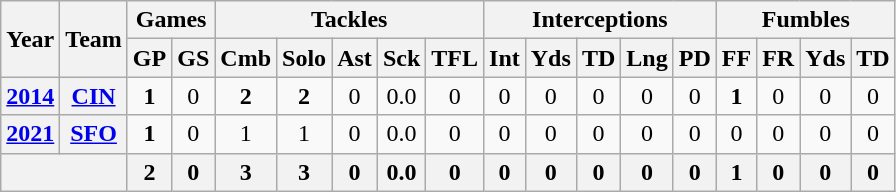<table class="wikitable" style="text-align:center">
<tr>
<th rowspan="2">Year</th>
<th rowspan="2">Team</th>
<th colspan="2">Games</th>
<th colspan="5">Tackles</th>
<th colspan="5">Interceptions</th>
<th colspan="4">Fumbles</th>
</tr>
<tr>
<th>GP</th>
<th>GS</th>
<th>Cmb</th>
<th>Solo</th>
<th>Ast</th>
<th>Sck</th>
<th>TFL</th>
<th>Int</th>
<th>Yds</th>
<th>TD</th>
<th>Lng</th>
<th>PD</th>
<th>FF</th>
<th>FR</th>
<th>Yds</th>
<th>TD</th>
</tr>
<tr>
<th><a href='#'>2014</a></th>
<th><a href='#'>CIN</a></th>
<td><strong>1</strong></td>
<td>0</td>
<td><strong>2</strong></td>
<td><strong>2</strong></td>
<td>0</td>
<td>0.0</td>
<td>0</td>
<td>0</td>
<td>0</td>
<td>0</td>
<td>0</td>
<td>0</td>
<td><strong>1</strong></td>
<td>0</td>
<td>0</td>
<td>0</td>
</tr>
<tr>
<th><a href='#'>2021</a></th>
<th><a href='#'>SFO</a></th>
<td><strong>1</strong></td>
<td>0</td>
<td>1</td>
<td>1</td>
<td>0</td>
<td>0.0</td>
<td>0</td>
<td>0</td>
<td>0</td>
<td>0</td>
<td>0</td>
<td>0</td>
<td>0</td>
<td>0</td>
<td>0</td>
<td>0</td>
</tr>
<tr>
<th colspan="2"></th>
<th>2</th>
<th>0</th>
<th>3</th>
<th>3</th>
<th>0</th>
<th>0.0</th>
<th>0</th>
<th>0</th>
<th>0</th>
<th>0</th>
<th>0</th>
<th>0</th>
<th>1</th>
<th>0</th>
<th>0</th>
<th>0</th>
</tr>
</table>
